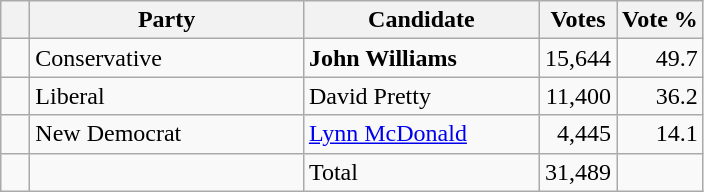<table class="wikitable">
<tr>
<th></th>
<th scope="col" width="175">Party</th>
<th scope="col" width="150">Candidate</th>
<th>Votes</th>
<th>Vote %</th>
</tr>
<tr>
<td>   </td>
<td>Conservative</td>
<td><strong>John Williams</strong></td>
<td align=right>15,644</td>
<td align=right>49.7</td>
</tr>
<tr>
<td>   </td>
<td>Liberal</td>
<td>David Pretty</td>
<td align=right>11,400</td>
<td align=right>36.2</td>
</tr>
<tr>
<td>   </td>
<td>New Democrat</td>
<td><a href='#'>Lynn McDonald</a></td>
<td align=right>4,445</td>
<td align=right>14.1</td>
</tr>
<tr>
<td></td>
<td></td>
<td>Total</td>
<td align=right>31,489</td>
<td></td>
</tr>
</table>
